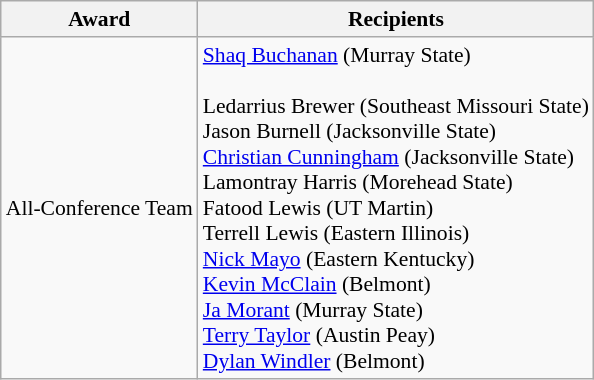<table class="wikitable" style="white-space:nowrap; font-size:90%;">
<tr>
<th>Award</th>
<th>Recipients</th>
</tr>
<tr>
<td>All-Conference Team</td>
<td><a href='#'>Shaq Buchanan</a> (Murray State)<br><br>Ledarrius Brewer (Southeast Missouri State)<br>
Jason Burnell (Jacksonville State)<br>
<a href='#'>Christian Cunningham</a> (Jacksonville State)<br>
Lamontray Harris (Morehead State)<br>
Fatood Lewis (UT Martin)<br>
Terrell Lewis (Eastern Illinois)<br>
<a href='#'>Nick Mayo</a> (Eastern Kentucky)<br>
<a href='#'>Kevin McClain</a> (Belmont)<br>
<a href='#'>Ja Morant</a> (Murray State)<br>
<a href='#'>Terry Taylor</a> (Austin Peay)<br>
<a href='#'>Dylan Windler</a> (Belmont)</td>
</tr>
</table>
